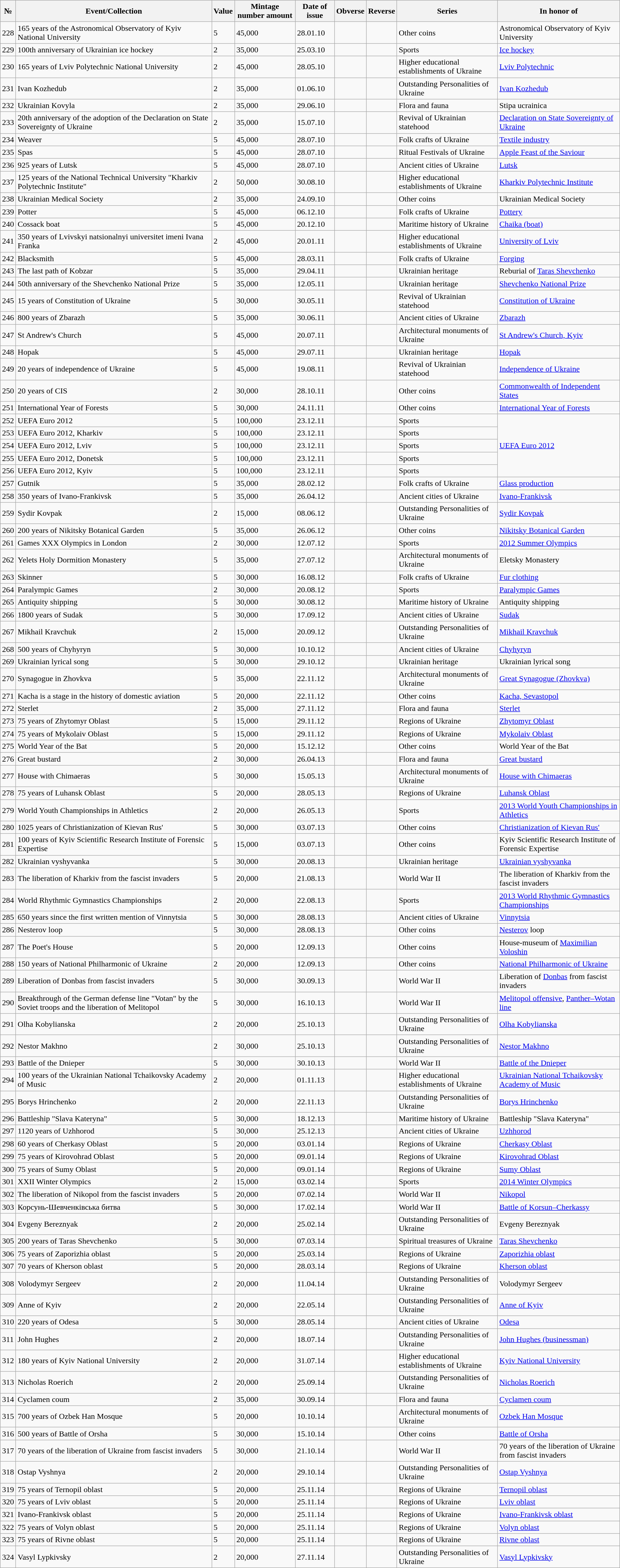<table class="wikitable sortable" border="1">
<tr>
<th>№</th>
<th>Event/Collection</th>
<th>Value</th>
<th>Mintage number amount</th>
<th>Date of issue</th>
<th>Obverse</th>
<th>Reverse</th>
<th>Series</th>
<th>In honor of</th>
</tr>
<tr>
<td>228</td>
<td 165 years of Астрономічній обсерваторії Київського національного університету (монета)>165 years of the Astronomical Observatory of Kyiv National University</td>
<td>5</td>
<td>45,000</td>
<td>28.01.10</td>
<td></td>
<td></td>
<td>Other coins</td>
<td>Astronomical Observatory of Kyiv University</td>
</tr>
<tr>
<td>229</td>
<td 100 years of українського хокею з шайбою (монета)>100th anniversary of Ukrainian ice hockey</td>
<td>2</td>
<td>35,000</td>
<td>25.03.10</td>
<td></td>
<td></td>
<td>Sports</td>
<td><a href='#'>Ice hockey</a></td>
</tr>
<tr>
<td>230</td>
<td 165 years of Національному університету «Львівська політехніка» (монета)>165 years of Lviv Polytechnic National University</td>
<td>2</td>
<td>45,000</td>
<td>28.05.10</td>
<td></td>
<td></td>
<td>Higher educational establishments of Ukraine</td>
<td><a href='#'>Lviv Polytechnic</a></td>
</tr>
<tr>
<td>231</td>
<td Іван Кожедуб (монета)>Ivan Kozhedub</td>
<td>2</td>
<td>35,000</td>
<td>01.06.10</td>
<td></td>
<td></td>
<td>Outstanding Personalities of Ukraine</td>
<td><a href='#'>Ivan Kozhedub</a></td>
</tr>
<tr>
<td>232</td>
<td Ковила українська (монета)>Ukrainian Kovyla</td>
<td>2</td>
<td>35,000</td>
<td>29.06.10</td>
<td></td>
<td></td>
<td>Flora and fauna</td>
<td>Stipa ucrainica</td>
</tr>
<tr>
<td>233</td>
<td 20 years of ухвалення Декларації про державний суверенітет України (монета)>20th anniversary of the adoption of the Declaration on State Sovereignty of Ukraine</td>
<td>2</td>
<td>35,000</td>
<td>15.07.10</td>
<td></td>
<td></td>
<td>Revival of Ukrainian statehood</td>
<td><a href='#'>Declaration on State Sovereignty of Ukraine</a></td>
</tr>
<tr>
<td>234</td>
<td Ткаля (монета)>Weaver</td>
<td>5</td>
<td>45,000</td>
<td>28.07.10</td>
<td></td>
<td></td>
<td>Folk crafts of Ukraine</td>
<td><a href='#'>Textile industry</a></td>
</tr>
<tr>
<td>235</td>
<td Спас (монета)>Spas</td>
<td>5</td>
<td>45,000</td>
<td>28.07.10</td>
<td></td>
<td></td>
<td>Ritual Festivals of Ukraine</td>
<td><a href='#'>Apple Feast of the Saviour</a></td>
</tr>
<tr>
<td>236</td>
<td 925 years of м. Луцьк (монета)>925 years of Lutsk</td>
<td>5</td>
<td>45,000</td>
<td>28.07.10</td>
<td></td>
<td></td>
<td>Ancient cities of Ukraine</td>
<td><a href='#'>Lutsk</a></td>
</tr>
<tr>
<td>237</td>
<td 125 years of Національному технічному університету «Харківський політехнічний інститут» (монета)>125 years of the National Technical University "Kharkiv Polytechnic Institute"</td>
<td>2</td>
<td>50,000</td>
<td>30.08.10</td>
<td></td>
<td></td>
<td>Higher educational establishments of Ukraine</td>
<td><a href='#'>Kharkiv Polytechnic Institute</a></td>
</tr>
<tr>
<td>238</td>
<td Українське лікарське товариство (монета)>Ukrainian Medical Society</td>
<td>2</td>
<td>35,000</td>
<td>24.09.10</td>
<td></td>
<td></td>
<td>Other coins</td>
<td>Ukrainian Medical Society</td>
</tr>
<tr>
<td>239</td>
<td Гончар (монета)>Potter</td>
<td>5</td>
<td>45,000</td>
<td>06.12.10</td>
<td></td>
<td></td>
<td>Folk crafts of Ukraine</td>
<td><a href='#'>Pottery</a></td>
</tr>
<tr>
<td>240</td>
<td Козацький човен (монета)>Cossack boat</td>
<td>5</td>
<td>45,000</td>
<td>20.12.10</td>
<td></td>
<td></td>
<td>Maritime history of Ukraine</td>
<td><a href='#'>Chaika (boat)</a></td>
</tr>
<tr>
<td>241</td>
<td 350 years of Львівському національному університету імені Івана Франка (монета)>350 years of Lvivskyi natsionalnyi universitet imeni Ivana Franka</td>
<td>2</td>
<td>45,000</td>
<td>20.01.11</td>
<td></td>
<td></td>
<td>Higher educational establishments of Ukraine</td>
<td><a href='#'>University of Lviv</a></td>
</tr>
<tr>
<td>242</td>
<td Коваль (монета)>Blacksmith</td>
<td>5</td>
<td>45,000</td>
<td>28.03.11</td>
<td></td>
<td></td>
<td>Folk crafts of Ukraine</td>
<td><a href='#'>Forging</a></td>
</tr>
<tr>
<td>243</td>
<td Останній шлях Кобзаря (монета)>The last path of Kobzar</td>
<td>5</td>
<td>35,000</td>
<td>29.04.11</td>
<td></td>
<td></td>
<td>Ukrainian heritage</td>
<td>Reburial of <a href='#'>Taras Shevchenko</a></td>
</tr>
<tr>
<td>244</td>
<td 50 years of заснування Національної премії України імені Тараса Шевченка (монета)>50th anniversary of the Shevchenko National Prize</td>
<td>5</td>
<td>35,000</td>
<td>12.05.11</td>
<td></td>
<td></td>
<td>Ukrainian heritage</td>
<td><a href='#'>Shevchenko National Prize</a></td>
</tr>
<tr>
<td>245</td>
<td 15 years of Конституції України (монета)>15 years of Constitution of Ukraine</td>
<td>5</td>
<td>30,000</td>
<td>30.05.11</td>
<td></td>
<td></td>
<td>Revival of Ukrainian statehood</td>
<td><a href='#'>Constitution of Ukraine</a></td>
</tr>
<tr>
<td>246</td>
<td 800 years of м. Збараж (монета)>800 years of Zbarazh</td>
<td>5</td>
<td>35,000</td>
<td>30.06.11</td>
<td></td>
<td></td>
<td>Ancient cities of Ukraine</td>
<td><a href='#'>Zbarazh</a></td>
</tr>
<tr>
<td>247</td>
<td Андріївська церква (монета)>St Andrew's Church</td>
<td>5</td>
<td>45,000</td>
<td>20.07.11</td>
<td></td>
<td></td>
<td>Architectural monuments of Ukraine</td>
<td><a href='#'>St Andrew's Church, Kyiv</a></td>
</tr>
<tr>
<td>248</td>
<td Гопак (монета)>Hopak</td>
<td>5</td>
<td>45,000</td>
<td>29.07.11</td>
<td></td>
<td></td>
<td>Ukrainian heritage</td>
<td><a href='#'>Hopak</a></td>
</tr>
<tr>
<td>249</td>
<td 20 years of незалежності України (монета)>20 years of independence of Ukraine</td>
<td>5</td>
<td>45,000</td>
<td>19.08.11</td>
<td></td>
<td></td>
<td>Revival of Ukrainian statehood</td>
<td><a href='#'>Independence of Ukraine</a></td>
</tr>
<tr>
<td>250</td>
<td 20 years of СНД (монета)>20 years of CIS</td>
<td>2</td>
<td>30,000</td>
<td>28.10.11</td>
<td></td>
<td></td>
<td>Other coins</td>
<td><a href='#'>Commonwealth of Independent States</a></td>
</tr>
<tr>
<td>251</td>
<td Міжнародний рік лісів (монета)>International Year of Forests</td>
<td>5</td>
<td>30,000</td>
<td>24.11.11</td>
<td></td>
<td></td>
<td>Other coins</td>
<td><a href='#'>International Year of Forests</a></td>
</tr>
<tr>
<td>252</td>
<td Фінальний турнір чемпіонату Європи з футболу 2012 (монета)>UEFA Euro 2012</td>
<td>5</td>
<td>100,000</td>
<td>23.12.11</td>
<td></td>
<td></td>
<td>Sports</td>
<td rowspan="5"><a href='#'>UEFA Euro 2012</a></td>
</tr>
<tr>
<td>253</td>
<td Фінальний турнір чемпіонату Європи з футболу 2012. Місто Харків (монета)>UEFA Euro 2012, Kharkiv</td>
<td>5</td>
<td>100,000</td>
<td>23.12.11</td>
<td></td>
<td></td>
<td>Sports</td>
</tr>
<tr>
<td>254</td>
<td Фінальний турнір чемпіонату Європи з футболу 2012. Місто Львів (монета)>UEFA Euro 2012, Lviv</td>
<td>5</td>
<td>100,000</td>
<td>23.12.11</td>
<td></td>
<td></td>
<td>Sports</td>
</tr>
<tr>
<td>255</td>
<td Фінальний турнір чемпіонату Європи з футболу 2012. Місто Донецьк (монета)>UEFA Euro 2012, Donetsk</td>
<td>5</td>
<td>100,000</td>
<td>23.12.11</td>
<td></td>
<td></td>
<td>Sports</td>
</tr>
<tr>
<td>256</td>
<td Фінальний турнір чемпіонату Європи з футболу 2012. Місто Київ (монета)>UEFA Euro 2012, Kyiv</td>
<td>5</td>
<td>100,000</td>
<td>23.12.11</td>
<td></td>
<td></td>
<td>Sports</td>
</tr>
<tr>
<td>257</td>
<td Гутник (монета)>Gutnik</td>
<td>5</td>
<td>35,000</td>
<td>28.02.12</td>
<td></td>
<td></td>
<td>Folk crafts of Ukraine</td>
<td><a href='#'>Glass production</a></td>
</tr>
<tr>
<td>258</td>
<td 350 years of м. Івано-Франківську (монета)>350 years of Ivano-Frankivsk</td>
<td>5</td>
<td>35,000</td>
<td>26.04.12</td>
<td></td>
<td></td>
<td>Ancient cities of Ukraine</td>
<td><a href='#'>Ivano-Frankivsk</a></td>
</tr>
<tr>
<td>259</td>
<td Сидір Ковпак (монета)>Sydir Kovpak</td>
<td>2</td>
<td>15,000</td>
<td>08.06.12</td>
<td></td>
<td></td>
<td>Outstanding Personalities of Ukraine</td>
<td><a href='#'>Sydir Kovpak</a></td>
</tr>
<tr>
<td>260</td>
<td 200 years of Нікітському ботанічному саду (монета)>200 years of Nikitsky Botanical Garden</td>
<td>5</td>
<td>35,000</td>
<td>26.06.12</td>
<td></td>
<td></td>
<td>Other coins</td>
<td><a href='#'>Nikitsky Botanical Garden</a></td>
</tr>
<tr>
<td>261</td>
<td Ігри XXX Олімпіади (монета)>Games XXX Olympics in London</td>
<td>2</td>
<td>30,000</td>
<td>12.07.12</td>
<td></td>
<td></td>
<td>Sports</td>
<td><a href='#'>2012 Summer Olympics</a></td>
</tr>
<tr>
<td>262</td>
<td Єлецький Свято-Успенський монастир (монета)>Yelets Holy Dormition Monastery</td>
<td>5</td>
<td>35,000</td>
<td>27.07.12</td>
<td></td>
<td></td>
<td>Architectural monuments of Ukraine</td>
<td>Eletsky Monastery</td>
</tr>
<tr>
<td>263</td>
<td Кушнір (монета)>Skinner</td>
<td>5</td>
<td>30,000</td>
<td>16.08.12</td>
<td></td>
<td></td>
<td>Folk crafts of Ukraine</td>
<td><a href='#'>Fur clothing</a></td>
</tr>
<tr>
<td>264</td>
<td Паралімпійські ігри (монета)>Paralympic Games</td>
<td>2</td>
<td>30,000</td>
<td>20.08.12</td>
<td></td>
<td></td>
<td>Sports</td>
<td><a href='#'>Paralympic Games</a></td>
</tr>
<tr>
<td>265</td>
<td Античне судноплавство (монета)>Antiquity shipping</td>
<td>5</td>
<td>30,000</td>
<td>30.08.12</td>
<td></td>
<td></td>
<td>Maritime history of Ukraine</td>
<td>Antiquity shipping</td>
</tr>
<tr>
<td>266</td>
<td 1800 years of м. Судаку (монета)>1800 years of Sudak</td>
<td>5</td>
<td>30,000</td>
<td>17.09.12</td>
<td></td>
<td></td>
<td>Ancient cities of Ukraine</td>
<td><a href='#'>Sudak</a></td>
</tr>
<tr>
<td>267</td>
<td Михайло Кравчук (монета)>Mikhail Kravchuk</td>
<td>2</td>
<td>15,000</td>
<td>20.09.12</td>
<td></td>
<td></td>
<td>Outstanding Personalities of Ukraine</td>
<td><a href='#'>Mikhail Kravchuk</a></td>
</tr>
<tr>
<td>268</td>
<td 500 years of м. Чигирину (монета)>500 years of Chyhyryn</td>
<td>5</td>
<td>30,000</td>
<td>10.10.12</td>
<td></td>
<td></td>
<td>Ancient cities of Ukraine</td>
<td><a href='#'>Chyhyryn</a></td>
</tr>
<tr>
<td>269</td>
<td Українська лірична пісня (монета)>Ukrainian lyrical song</td>
<td>5</td>
<td>30,000</td>
<td>29.10.12</td>
<td></td>
<td></td>
<td>Ukrainian heritage</td>
<td>Ukrainian lyrical song</td>
</tr>
<tr>
<td>270</td>
<td Синагога в Жовкві (монета)>Synagogue in Zhovkva</td>
<td>5</td>
<td>35,000</td>
<td>22.11.12</td>
<td></td>
<td></td>
<td>Architectural monuments of Ukraine</td>
<td><a href='#'>Great Synagogue (Zhovkva)</a></td>
</tr>
<tr>
<td>271</td>
<td Кача — етап історії вітчизняної авіації (монета)>Kacha is a stage in the history of domestic aviation</td>
<td>5</td>
<td>20,000</td>
<td>22.11.12</td>
<td></td>
<td></td>
<td>Other coins</td>
<td><a href='#'>Kacha, Sevastopol</a></td>
</tr>
<tr>
<td>272</td>
<td Стерлядь прісноводна (монета)>Sterlet</td>
<td>2</td>
<td>35,000</td>
<td>27.11.12</td>
<td></td>
<td></td>
<td>Flora and fauna</td>
<td><a href='#'>Sterlet</a></td>
</tr>
<tr>
<td>273</td>
<td 75 years of Житомирській області (монета)>75 years of Zhytomyr Oblast</td>
<td>5</td>
<td>15,000</td>
<td>29.11.12</td>
<td></td>
<td></td>
<td>Regions of Ukraine</td>
<td><a href='#'>Zhytomyr Oblast</a></td>
</tr>
<tr>
<td>274</td>
<td 75 years of Миколаївській області (монета)>75 years of Mykolaiv Oblast</td>
<td>5</td>
<td>15,000</td>
<td>29.11.12</td>
<td></td>
<td></td>
<td>Regions of Ukraine</td>
<td><a href='#'>Mykolaiv Oblast</a></td>
</tr>
<tr>
<td>275</td>
<td Всесвітній рік кажана (монета)>World Year of the Bat</td>
<td>5</td>
<td>20,000</td>
<td>15.12.12</td>
<td></td>
<td></td>
<td>Other coins</td>
<td>World Year of the Bat</td>
</tr>
<tr>
<td>276</td>
<td Дрохва (монета)>Great bustard</td>
<td>2</td>
<td>30,000</td>
<td>26.04.13</td>
<td></td>
<td></td>
<td>Flora and fauna</td>
<td><a href='#'>Great bustard</a></td>
</tr>
<tr>
<td>277</td>
<td Будинок з химерами (монета)>House with Chimaeras</td>
<td>5</td>
<td>30,000</td>
<td>15.05.13</td>
<td></td>
<td></td>
<td>Architectural monuments of Ukraine</td>
<td><a href='#'>House with Chimaeras</a></td>
</tr>
<tr>
<td>278</td>
<td 75 years of Луганській області (монета)>75 years of Luhansk Oblast</td>
<td>5</td>
<td>20,000</td>
<td>28.05.13</td>
<td></td>
<td></td>
<td>Regions of Ukraine</td>
<td><a href='#'>Luhansk Oblast</a></td>
</tr>
<tr>
<td>279</td>
<td Юнацький чемпіонат світу з легкої атлетики (монета)>World Youth Championships in Athletics</td>
<td>2</td>
<td>20,000</td>
<td>26.05.13</td>
<td></td>
<td></td>
<td>Sports</td>
<td><a href='#'>2013 World Youth Championships in Athletics</a></td>
</tr>
<tr>
<td>280</td>
<td 1025 years of хрещення Київської Русі (монета)>1025 years of Christianization of Kievan Rus'</td>
<td>5</td>
<td>30,000</td>
<td>03.07.13</td>
<td></td>
<td></td>
<td>Other coins</td>
<td><a href='#'>Christianization of Kievan Rus'</a></td>
</tr>
<tr>
<td>281</td>
<td 100 years of Київському науково-дослідному інституту судових експертиз (монета)>100 years of Kyiv Scientific Research Institute of Forensic Expertise</td>
<td>5</td>
<td>15,000</td>
<td>03.07.13</td>
<td></td>
<td></td>
<td>Other coins</td>
<td>Kyiv Scientific Research Institute of Forensic Expertise</td>
</tr>
<tr>
<td>282</td>
<td Українська вишиванка (монета)>Ukrainian vyshyvanka</td>
<td>5</td>
<td>30,000</td>
<td>20.08.13</td>
<td></td>
<td></td>
<td>Ukrainian heritage</td>
<td><a href='#'>Ukrainian vyshyvanka</a></td>
</tr>
<tr>
<td>283</td>
<td Визволення Харкова від фашистських загарбників (монета)>The liberation of Kharkiv from the fascist invaders</td>
<td>5</td>
<td>20,000</td>
<td>21.08.13</td>
<td></td>
<td></td>
<td>World War II</td>
<td>The liberation of Kharkiv from the fascist invaders</td>
</tr>
<tr>
<td>284</td>
<td Чемпіонат світу з художньої гімнастики (монета)>World Rhythmic Gymnastics Championships</td>
<td>2</td>
<td>20,000</td>
<td>22.08.13</td>
<td></td>
<td></td>
<td>Sports</td>
<td><a href='#'>2013 World Rhythmic Gymnastics Championships</a></td>
</tr>
<tr>
<td>285</td>
<td 650 years of першій писемній згадці про м. Вінницю (монета)>650 years since the first written mention of Vinnytsia</td>
<td>5</td>
<td>30,000</td>
<td>28.08.13</td>
<td></td>
<td></td>
<td>Ancient cities of Ukraine</td>
<td><a href='#'>Vinnytsia</a></td>
</tr>
<tr>
<td>286</td>
<td Петля Нестерова (монета)>Nesterov loop</td>
<td>5</td>
<td>30,000</td>
<td>28.08.13</td>
<td></td>
<td></td>
<td>Other coins</td>
<td><a href='#'>Nesterov</a> loop</td>
</tr>
<tr>
<td>287</td>
<td Будинок Поета (монета)>The Poet's House</td>
<td>5</td>
<td>20,000</td>
<td>12.09.13</td>
<td></td>
<td></td>
<td>Other coins</td>
<td>House-museum of <a href='#'>Maximilian Voloshin</a></td>
</tr>
<tr>
<td>288</td>
<td 150 years of Національній філармонії України (монета)>150 years of National Philharmonic of Ukraine</td>
<td>2</td>
<td>20,000</td>
<td>12.09.13</td>
<td></td>
<td></td>
<td>Other coins</td>
<td><a href='#'>National Philharmonic of Ukraine</a></td>
</tr>
<tr>
<td>289</td>
<td Визволення Донбасу від фашистських загарбників (монета)>Liberation of Donbas from fascist invaders</td>
<td>5</td>
<td>30,000</td>
<td>30.09.13</td>
<td></td>
<td></td>
<td>World War II</td>
<td>Liberation of <a href='#'>Donbas</a> from fascist invaders</td>
</tr>
<tr>
<td>290</td>
<td Визволення Мелітополя від фашистських загарбників (монета)>Breakthrough of the German defense line "Votan" by the Soviet troops and the liberation of Melitopol</td>
<td>5</td>
<td>30,000</td>
<td>16.10.13</td>
<td></td>
<td></td>
<td>World War II</td>
<td><a href='#'>Melitopol offensive</a>, <a href='#'>Panther–Wotan line</a></td>
</tr>
<tr>
<td>291</td>
<td Ольга Кобилянська (монета)>Olha Kobylianska</td>
<td>2</td>
<td>20,000</td>
<td>25.10.13</td>
<td></td>
<td></td>
<td>Outstanding Personalities of Ukraine</td>
<td><a href='#'>Olha Kobylianska</a></td>
</tr>
<tr>
<td>292</td>
<td Нестор Махно (монета)>Nestor Makhno</td>
<td>2</td>
<td>30,000</td>
<td>25.10.13</td>
<td></td>
<td></td>
<td>Outstanding Personalities of Ukraine</td>
<td><a href='#'>Nestor Makhno</a></td>
</tr>
<tr>
<td>293</td>
<td Битва за Дніпро (монета)>Battle of the Dnieper</td>
<td>5</td>
<td>30,000</td>
<td>30.10.13</td>
<td></td>
<td></td>
<td>World War II</td>
<td><a href='#'>Battle of the Dnieper</a></td>
</tr>
<tr>
<td>294</td>
<td 100 years of Національній музичній академії України імені П. І. Чайковського (монета)>100 years of the Ukrainian National Tchaikovsky Academy of Music</td>
<td>2</td>
<td>20,000</td>
<td>01.11.13</td>
<td></td>
<td></td>
<td>Higher educational establishments of Ukraine</td>
<td><a href='#'>Ukrainian National Tchaikovsky Academy of Music</a></td>
</tr>
<tr>
<td>295</td>
<td Борис Грінченко (монета)>Borys Hrinchenko</td>
<td>2</td>
<td>20,000</td>
<td>22.11.13</td>
<td></td>
<td></td>
<td>Outstanding Personalities of Ukraine</td>
<td><a href='#'>Borys Hrinchenko</a></td>
</tr>
<tr>
<td>296</td>
<td Лінійний корабель «Слава Катерини» (монета)>Battleship "Slava Kateryna"</td>
<td>5</td>
<td>30,000</td>
<td>18.12.13</td>
<td></td>
<td></td>
<td>Maritime history of Ukraine</td>
<td>Battleship "Slava Kateryna"</td>
</tr>
<tr>
<td>297</td>
<td 1120 years of м. Ужгороду (монета)>1120 years of Uzhhorod</td>
<td>5</td>
<td>30,000</td>
<td>25.12.13</td>
<td></td>
<td></td>
<td>Ancient cities of Ukraine</td>
<td><a href='#'>Uzhhorod</a></td>
</tr>
<tr>
<td>298</td>
<td 60 years of Черкаській області (монета)>60 years of Cherkasy Oblast</td>
<td>5</td>
<td>20,000</td>
<td>03.01.14</td>
<td></td>
<td></td>
<td>Regions of Ukraine</td>
<td><a href='#'>Cherkasy Oblast</a></td>
</tr>
<tr>
<td>299</td>
<td 75 years of Кіровоградській області (монета)>75 years of Kirovohrad Oblast</td>
<td>5</td>
<td>20,000</td>
<td>09.01.14</td>
<td></td>
<td></td>
<td>Regions of Ukraine</td>
<td><a href='#'>Kirovohrad Oblast</a></td>
</tr>
<tr>
<td>300</td>
<td 75 years of Сумській області (монета)>75 years of Sumy Oblast</td>
<td>5</td>
<td>20,000</td>
<td>09.01.14</td>
<td></td>
<td></td>
<td>Regions of Ukraine</td>
<td><a href='#'>Sumy Oblast</a></td>
</tr>
<tr>
<td>301</td>
<td XXII зимові Олімпійські ігри (монета)>XXII Winter Olympics</td>
<td>2</td>
<td>15,000</td>
<td>03.02.14</td>
<td></td>
<td></td>
<td>Sports</td>
<td><a href='#'>2014 Winter Olympics</a></td>
</tr>
<tr>
<td>302</td>
<td Визволення Нікополя від фашистських загарбників (монета)>The liberation of Nikopol from the fascist invaders</td>
<td>5</td>
<td>20,000</td>
<td>07.02.14</td>
<td></td>
<td></td>
<td>World War II</td>
<td><a href='#'>Nikopol</a></td>
</tr>
<tr>
<td>303</td>
<td Корсунь-Шевченківська битва (монета)>Корсунь-Шевченківська битва</td>
<td>5</td>
<td>30,000</td>
<td>17.02.14</td>
<td></td>
<td></td>
<td>World War II</td>
<td><a href='#'>Battle of Korsun–Cherkassy</a></td>
</tr>
<tr>
<td>304</td>
<td Євгеній Березняк (монета)>Evgeny Bereznyak</td>
<td>2</td>
<td>20,000</td>
<td>25.02.14</td>
<td></td>
<td></td>
<td>Outstanding Personalities of Ukraine</td>
<td>Evgeny Bereznyak</td>
</tr>
<tr>
<td>305</td>
<td>200 years of Taras Shevchenko</td>
<td>5</td>
<td>30,000</td>
<td>07.03.14</td>
<td></td>
<td></td>
<td>Spiritual treasures of Ukraine</td>
<td><a href='#'>Taras Shevchenko</a></td>
</tr>
<tr>
<td>306</td>
<td>75 years of Zaporizhia oblast</td>
<td>5</td>
<td>20,000</td>
<td>25.03.14</td>
<td></td>
<td></td>
<td>Regions of Ukraine</td>
<td><a href='#'>Zaporizhia oblast</a></td>
</tr>
<tr>
<td>307</td>
<td>70 years of Kherson oblast</td>
<td>5</td>
<td>20,000</td>
<td>28.03.14</td>
<td></td>
<td></td>
<td>Regions of Ukraine</td>
<td><a href='#'>Kherson oblast</a></td>
</tr>
<tr>
<td>308</td>
<td>Volodymyr Sergeev</td>
<td>2</td>
<td>20,000</td>
<td>11.04.14</td>
<td></td>
<td></td>
<td>Outstanding Personalities of Ukraine</td>
<td>Volodymyr Sergeev</td>
</tr>
<tr>
<td>309</td>
<td>Anne of Kyiv</td>
<td>2</td>
<td>20,000</td>
<td>22.05.14</td>
<td></td>
<td></td>
<td>Outstanding Personalities of Ukraine</td>
<td><a href='#'>Anne of Kyiv</a></td>
</tr>
<tr>
<td>310</td>
<td>220 years of Odesa</td>
<td>5</td>
<td>30,000</td>
<td>28.05.14</td>
<td></td>
<td></td>
<td>Ancient cities of Ukraine</td>
<td><a href='#'>Odesa</a></td>
</tr>
<tr>
<td>311</td>
<td>John Hughes</td>
<td>2</td>
<td>20,000</td>
<td>18.07.14</td>
<td></td>
<td></td>
<td>Outstanding Personalities of Ukraine</td>
<td><a href='#'>John Hughes (businessman)</a></td>
</tr>
<tr>
<td>312</td>
<td>180 years of Kyiv National University</td>
<td>2</td>
<td>20,000</td>
<td>31.07.14</td>
<td></td>
<td></td>
<td>Higher educational establishments of Ukraine</td>
<td><a href='#'>Kyiv National University</a></td>
</tr>
<tr>
<td>313</td>
<td>Nicholas Roerich</td>
<td>2</td>
<td>20,000</td>
<td>25.09.14</td>
<td></td>
<td></td>
<td>Outstanding Personalities of Ukraine</td>
<td><a href='#'>Nicholas Roerich</a></td>
</tr>
<tr>
<td>314</td>
<td>Cyclamen coum</td>
<td>2</td>
<td>35,000</td>
<td>30.09.14</td>
<td></td>
<td></td>
<td>Flora and fauna</td>
<td><a href='#'>Cyclamen coum</a></td>
</tr>
<tr>
<td>315</td>
<td>700 years of Ozbek Han Mosque</td>
<td>5</td>
<td>20,000</td>
<td>10.10.14</td>
<td></td>
<td></td>
<td>Architectural monuments of Ukraine</td>
<td><a href='#'>Ozbek Han Mosque</a></td>
</tr>
<tr>
<td>316</td>
<td>500 years of Battle of Orsha</td>
<td>5</td>
<td>30,000</td>
<td>15.10.14</td>
<td></td>
<td></td>
<td>Other coins</td>
<td><a href='#'>Battle of Orsha</a></td>
</tr>
<tr>
<td>317</td>
<td>70 years of the liberation of Ukraine from fascist invaders</td>
<td>5</td>
<td>30,000</td>
<td>21.10.14</td>
<td></td>
<td></td>
<td>World War II</td>
<td>70 years of the liberation of Ukraine from fascist invaders</td>
</tr>
<tr>
<td>318</td>
<td>Ostap Vyshnya</td>
<td>2</td>
<td>20,000</td>
<td>29.10.14</td>
<td></td>
<td></td>
<td>Outstanding Personalities of Ukraine</td>
<td><a href='#'>Ostap Vyshnya</a></td>
</tr>
<tr>
<td>319</td>
<td>75 years of Ternopil oblast</td>
<td>5</td>
<td>20,000</td>
<td>25.11.14</td>
<td></td>
<td></td>
<td>Regions of Ukraine</td>
<td><a href='#'>Ternopil oblast</a></td>
</tr>
<tr>
<td>320</td>
<td>75 years of Lviv oblast</td>
<td>5</td>
<td>20,000</td>
<td>25.11.14</td>
<td></td>
<td></td>
<td>Regions of Ukraine</td>
<td><a href='#'>Lviv oblast</a></td>
</tr>
<tr>
<td>321</td>
<td 75 years of Ivano-Frankivsk Oblast>Ivano-Frankivsk oblast</td>
<td>5</td>
<td>20,000</td>
<td>25.11.14</td>
<td></td>
<td></td>
<td>Regions of Ukraine</td>
<td><a href='#'>Ivano-Frankivsk oblast</a></td>
</tr>
<tr>
<td>322</td>
<td>75 years of Volyn oblast</td>
<td>5</td>
<td>20,000</td>
<td>25.11.14</td>
<td></td>
<td></td>
<td>Regions of Ukraine</td>
<td><a href='#'>Volyn oblast</a></td>
</tr>
<tr>
<td>323</td>
<td>75 years of Rivne oblast</td>
<td>5</td>
<td>20,000</td>
<td>25.11.14</td>
<td></td>
<td></td>
<td>Regions of Ukraine</td>
<td><a href='#'>Rivne oblast</a></td>
</tr>
<tr>
<td>324</td>
<td>Vasyl Lypkivsky</td>
<td>2</td>
<td>20,000</td>
<td>27.11.14</td>
<td></td>
<td></td>
<td>Outstanding Personalities of Ukraine</td>
<td><a href='#'>Vasyl Lypkivsky</a></td>
</tr>
</table>
